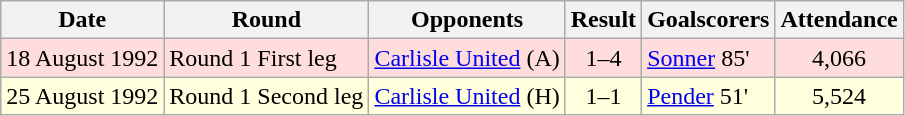<table class="wikitable">
<tr>
<th>Date</th>
<th>Round</th>
<th>Opponents</th>
<th>Result</th>
<th>Goalscorers</th>
<th>Attendance</th>
</tr>
<tr bgcolor="#ffdddd">
<td>18 August 1992</td>
<td>Round 1 First leg</td>
<td><a href='#'>Carlisle United</a> (A)</td>
<td align="center">1–4</td>
<td><a href='#'>Sonner</a> 85'</td>
<td align="center">4,066</td>
</tr>
<tr bgcolor="#ffffdd">
<td>25 August 1992</td>
<td>Round 1 Second leg</td>
<td><a href='#'>Carlisle United</a> (H)</td>
<td align="center">1–1</td>
<td><a href='#'>Pender</a> 51'</td>
<td align="center">5,524</td>
</tr>
</table>
